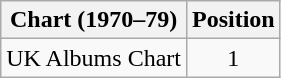<table class="wikitable" style="text-align:center;">
<tr>
<th>Chart (1970–79)</th>
<th>Position</th>
</tr>
<tr>
<td align="left">UK Albums Chart</td>
<td>1</td>
</tr>
</table>
